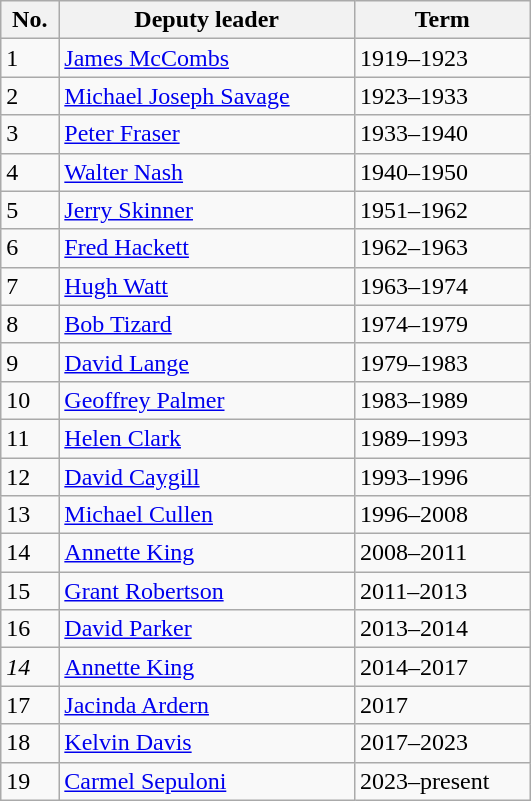<table class="wikitable"  style="width:28%;">
<tr>
<th>No.</th>
<th>Deputy leader</th>
<th>Term</th>
</tr>
<tr>
<td>1</td>
<td><a href='#'>James McCombs</a></td>
<td>1919–1923</td>
</tr>
<tr>
<td>2</td>
<td><a href='#'>Michael Joseph Savage</a></td>
<td>1923–1933</td>
</tr>
<tr>
<td>3</td>
<td><a href='#'>Peter Fraser</a></td>
<td>1933–1940</td>
</tr>
<tr>
<td>4</td>
<td><a href='#'>Walter Nash</a></td>
<td>1940–1950</td>
</tr>
<tr>
<td>5</td>
<td><a href='#'>Jerry Skinner</a></td>
<td>1951–1962</td>
</tr>
<tr>
<td>6</td>
<td><a href='#'>Fred Hackett</a></td>
<td>1962–1963</td>
</tr>
<tr>
<td>7</td>
<td><a href='#'>Hugh Watt</a></td>
<td>1963–1974</td>
</tr>
<tr>
<td>8</td>
<td><a href='#'>Bob Tizard</a></td>
<td>1974–1979</td>
</tr>
<tr>
<td>9</td>
<td><a href='#'>David Lange</a></td>
<td>1979–1983</td>
</tr>
<tr>
<td>10</td>
<td><a href='#'>Geoffrey Palmer</a></td>
<td>1983–1989</td>
</tr>
<tr>
<td>11</td>
<td><a href='#'>Helen Clark</a></td>
<td>1989–1993</td>
</tr>
<tr>
<td>12</td>
<td><a href='#'>David Caygill</a></td>
<td>1993–1996</td>
</tr>
<tr>
<td>13</td>
<td><a href='#'>Michael Cullen</a></td>
<td>1996–2008</td>
</tr>
<tr>
<td>14</td>
<td><a href='#'>Annette King</a></td>
<td>2008–2011</td>
</tr>
<tr>
<td>15</td>
<td><a href='#'>Grant Robertson</a></td>
<td>2011–2013</td>
</tr>
<tr>
<td>16</td>
<td><a href='#'>David Parker</a></td>
<td>2013–2014</td>
</tr>
<tr>
<td><em>14</em></td>
<td><a href='#'>Annette King</a></td>
<td>2014–2017</td>
</tr>
<tr>
<td>17</td>
<td><a href='#'>Jacinda Ardern</a></td>
<td>2017</td>
</tr>
<tr>
<td>18</td>
<td><a href='#'>Kelvin Davis</a></td>
<td>2017–2023</td>
</tr>
<tr>
<td>19</td>
<td><a href='#'>Carmel Sepuloni</a></td>
<td>2023–present</td>
</tr>
</table>
